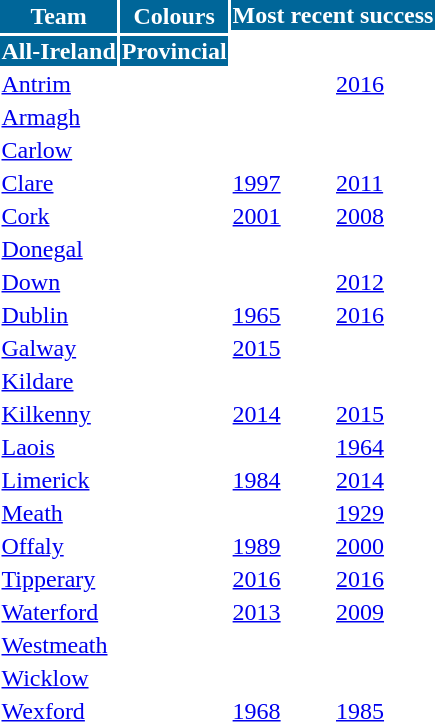<table cellpadding="1" 1px #aaa 90%;">
<tr style="background:#069; color:white;">
<th rowspan="2">Team</th>
<th rowspan="2">Colours</th>
<th colspan="2">Most recent success</th>
</tr>
<tr>
</tr>
<tr style="background:#069; color:white;">
<th>All-Ireland</th>
<th>Provincial</th>
</tr>
<tr>
<td><a href='#'>Antrim</a></td>
<td></td>
<td></td>
<td><a href='#'>2016</a></td>
</tr>
<tr>
<td><a href='#'>Armagh</a></td>
<td></td>
<td></td>
<td></td>
</tr>
<tr>
<td><a href='#'>Carlow</a></td>
<td></td>
<td></td>
<td></td>
</tr>
<tr>
<td><a href='#'>Clare</a></td>
<td></td>
<td><a href='#'>1997</a></td>
<td><a href='#'>2011</a></td>
</tr>
<tr>
<td><a href='#'>Cork</a></td>
<td></td>
<td><a href='#'>2001</a></td>
<td><a href='#'>2008</a></td>
</tr>
<tr>
<td><a href='#'>Donegal</a></td>
<td></td>
<td></td>
<td></td>
</tr>
<tr>
<td><a href='#'>Down</a></td>
<td></td>
<td></td>
<td><a href='#'>2012</a></td>
</tr>
<tr>
<td><a href='#'>Dublin</a></td>
<td></td>
<td><a href='#'>1965</a></td>
<td><a href='#'>2016</a></td>
</tr>
<tr>
<td><a href='#'>Galway</a></td>
<td></td>
<td><a href='#'>2015</a></td>
<td></td>
</tr>
<tr>
<td><a href='#'>Kildare</a></td>
<td></td>
<td></td>
<td></td>
</tr>
<tr>
<td><a href='#'>Kilkenny</a></td>
<td></td>
<td><a href='#'>2014</a></td>
<td><a href='#'>2015</a></td>
</tr>
<tr>
<td><a href='#'>Laois</a></td>
<td></td>
<td></td>
<td><a href='#'>1964</a></td>
</tr>
<tr>
<td><a href='#'>Limerick</a></td>
<td></td>
<td><a href='#'>1984</a></td>
<td><a href='#'>2014</a></td>
</tr>
<tr>
<td><a href='#'>Meath</a></td>
<td></td>
<td></td>
<td><a href='#'>1929</a></td>
</tr>
<tr>
<td><a href='#'>Offaly</a></td>
<td></td>
<td><a href='#'>1989</a></td>
<td><a href='#'>2000</a></td>
</tr>
<tr>
<td><a href='#'>Tipperary</a></td>
<td></td>
<td><a href='#'>2016</a></td>
<td><a href='#'>2016</a></td>
</tr>
<tr>
<td><a href='#'>Waterford</a></td>
<td></td>
<td><a href='#'>2013</a></td>
<td><a href='#'>2009</a></td>
</tr>
<tr>
<td><a href='#'>Westmeath</a></td>
<td></td>
<td></td>
<td></td>
</tr>
<tr>
<td><a href='#'>Wicklow</a></td>
<td></td>
<td></td>
<td></td>
</tr>
<tr>
<td><a href='#'>Wexford</a></td>
<td></td>
<td><a href='#'>1968</a></td>
<td><a href='#'>1985</a></td>
</tr>
</table>
